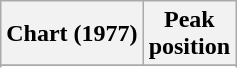<table class="wikitable plainrowheaders">
<tr>
<th>Chart (1977)</th>
<th>Peak<br>position</th>
</tr>
<tr>
</tr>
<tr>
</tr>
</table>
